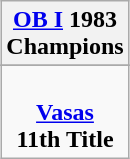<table class="wikitable" style="text-align: center; margin: 0 auto;">
<tr>
<th><a href='#'>OB I</a> 1983<br>Champions</th>
</tr>
<tr>
</tr>
<tr>
<td> <br><strong><a href='#'>Vasas</a></strong><br><strong>11th Title</strong></td>
</tr>
</table>
